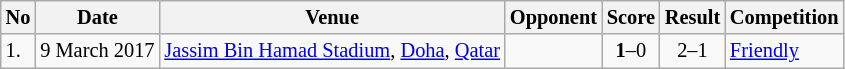<table class="wikitable" style="font-size:85%;">
<tr>
<th>No</th>
<th>Date</th>
<th>Venue</th>
<th>Opponent</th>
<th>Score</th>
<th>Result</th>
<th>Competition</th>
</tr>
<tr>
<td>1.</td>
<td>9 March 2017</td>
<td><a href='#'>Jassim Bin Hamad Stadium</a>, <a href='#'>Doha</a>, <a href='#'>Qatar</a></td>
<td></td>
<td align=center><strong>1</strong>–0</td>
<td align=center>2–1</td>
<td><a href='#'>Friendly</a></td>
</tr>
</table>
